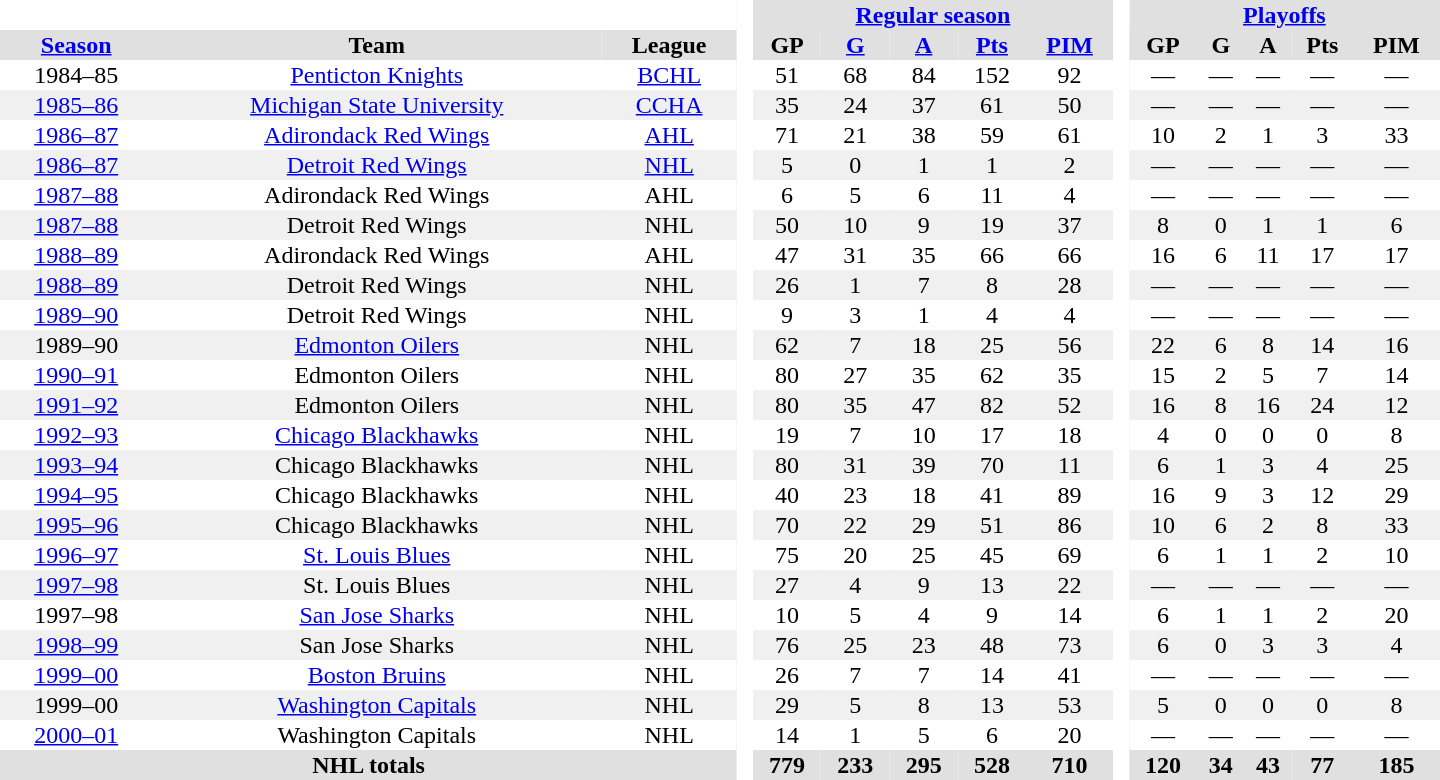<table border="0" cellpadding="1" cellspacing="0" style="text-align:center; width:60em;">
<tr style="background:#e0e0e0;">
<th colspan="3"  bgcolor="#ffffff"> </th>
<th rowspan="99" bgcolor="#ffffff"> </th>
<th colspan="5"><a href='#'>Regular season</a></th>
<th rowspan="99" bgcolor="#ffffff"> </th>
<th colspan="5"><a href='#'>Playoffs</a></th>
</tr>
<tr style="background:#e0e0e0;">
<th><a href='#'>Season</a></th>
<th>Team</th>
<th>League</th>
<th>GP</th>
<th><a href='#'>G</a></th>
<th><a href='#'>A</a></th>
<th><a href='#'>Pts</a></th>
<th><a href='#'>PIM</a></th>
<th>GP</th>
<th>G</th>
<th>A</th>
<th>Pts</th>
<th>PIM</th>
</tr>
<tr>
<td>1984–85</td>
<td><a href='#'>Penticton Knights</a></td>
<td><a href='#'>BCHL</a></td>
<td>51</td>
<td>68</td>
<td>84</td>
<td>152</td>
<td>92</td>
<td>—</td>
<td>—</td>
<td>—</td>
<td>—</td>
<td>—</td>
</tr>
<tr style="background:#f0f0f0;">
<td><a href='#'>1985–86</a></td>
<td><a href='#'>Michigan State University</a></td>
<td><a href='#'>CCHA</a></td>
<td>35</td>
<td>24</td>
<td>37</td>
<td>61</td>
<td>50</td>
<td>—</td>
<td>—</td>
<td>—</td>
<td>—</td>
<td>—</td>
</tr>
<tr>
<td><a href='#'>1986–87</a></td>
<td><a href='#'>Adirondack Red Wings</a></td>
<td><a href='#'>AHL</a></td>
<td>71</td>
<td>21</td>
<td>38</td>
<td>59</td>
<td>61</td>
<td>10</td>
<td>2</td>
<td>1</td>
<td>3</td>
<td>33</td>
</tr>
<tr style="background:#f0f0f0;">
<td><a href='#'>1986–87</a></td>
<td><a href='#'>Detroit Red Wings</a></td>
<td><a href='#'>NHL</a></td>
<td>5</td>
<td>0</td>
<td>1</td>
<td>1</td>
<td>2</td>
<td>—</td>
<td>—</td>
<td>—</td>
<td>—</td>
<td>—</td>
</tr>
<tr>
<td><a href='#'>1987–88</a></td>
<td>Adirondack Red Wings</td>
<td>AHL</td>
<td>6</td>
<td>5</td>
<td>6</td>
<td>11</td>
<td>4</td>
<td>—</td>
<td>—</td>
<td>—</td>
<td>—</td>
<td>—</td>
</tr>
<tr style="background:#f0f0f0;">
<td><a href='#'>1987–88</a></td>
<td>Detroit Red Wings</td>
<td>NHL</td>
<td>50</td>
<td>10</td>
<td>9</td>
<td>19</td>
<td>37</td>
<td>8</td>
<td>0</td>
<td>1</td>
<td>1</td>
<td>6</td>
</tr>
<tr>
<td><a href='#'>1988–89</a></td>
<td>Adirondack Red Wings</td>
<td>AHL</td>
<td>47</td>
<td>31</td>
<td>35</td>
<td>66</td>
<td>66</td>
<td>16</td>
<td>6</td>
<td>11</td>
<td>17</td>
<td>17</td>
</tr>
<tr style="background:#f0f0f0;">
<td><a href='#'>1988–89</a></td>
<td>Detroit Red Wings</td>
<td>NHL</td>
<td>26</td>
<td>1</td>
<td>7</td>
<td>8</td>
<td>28</td>
<td>—</td>
<td>—</td>
<td>—</td>
<td>—</td>
<td>—</td>
</tr>
<tr>
<td><a href='#'>1989–90</a></td>
<td>Detroit Red Wings</td>
<td>NHL</td>
<td>9</td>
<td>3</td>
<td>1</td>
<td>4</td>
<td>4</td>
<td>—</td>
<td>—</td>
<td>—</td>
<td>—</td>
<td>—</td>
</tr>
<tr style="background:#f0f0f0;">
<td>1989–90</td>
<td><a href='#'>Edmonton Oilers</a></td>
<td>NHL</td>
<td>62</td>
<td>7</td>
<td>18</td>
<td>25</td>
<td>56</td>
<td>22</td>
<td>6</td>
<td>8</td>
<td>14</td>
<td>16</td>
</tr>
<tr>
<td><a href='#'>1990–91</a></td>
<td>Edmonton Oilers</td>
<td>NHL</td>
<td>80</td>
<td>27</td>
<td>35</td>
<td>62</td>
<td>35</td>
<td>15</td>
<td>2</td>
<td>5</td>
<td>7</td>
<td>14</td>
</tr>
<tr style="background:#f0f0f0;">
<td><a href='#'>1991–92</a></td>
<td>Edmonton Oilers</td>
<td>NHL</td>
<td>80</td>
<td>35</td>
<td>47</td>
<td>82</td>
<td>52</td>
<td>16</td>
<td>8</td>
<td>16</td>
<td>24</td>
<td>12</td>
</tr>
<tr>
<td><a href='#'>1992–93</a></td>
<td><a href='#'>Chicago Blackhawks</a></td>
<td>NHL</td>
<td>19</td>
<td>7</td>
<td>10</td>
<td>17</td>
<td>18</td>
<td>4</td>
<td>0</td>
<td>0</td>
<td>0</td>
<td>8</td>
</tr>
<tr style="background:#f0f0f0;">
<td><a href='#'>1993–94</a></td>
<td>Chicago Blackhawks</td>
<td>NHL</td>
<td>80</td>
<td>31</td>
<td>39</td>
<td>70</td>
<td>11</td>
<td>6</td>
<td>1</td>
<td>3</td>
<td>4</td>
<td>25</td>
</tr>
<tr>
<td><a href='#'>1994–95</a></td>
<td>Chicago Blackhawks</td>
<td>NHL</td>
<td>40</td>
<td>23</td>
<td>18</td>
<td>41</td>
<td>89</td>
<td>16</td>
<td>9</td>
<td>3</td>
<td>12</td>
<td>29</td>
</tr>
<tr style="background:#f0f0f0;">
<td><a href='#'>1995–96</a></td>
<td>Chicago Blackhawks</td>
<td>NHL</td>
<td>70</td>
<td>22</td>
<td>29</td>
<td>51</td>
<td>86</td>
<td>10</td>
<td>6</td>
<td>2</td>
<td>8</td>
<td>33</td>
</tr>
<tr>
<td><a href='#'>1996–97</a></td>
<td><a href='#'>St. Louis Blues</a></td>
<td>NHL</td>
<td>75</td>
<td>20</td>
<td>25</td>
<td>45</td>
<td>69</td>
<td>6</td>
<td>1</td>
<td>1</td>
<td>2</td>
<td>10</td>
</tr>
<tr style="background:#f0f0f0;">
<td><a href='#'>1997–98</a></td>
<td>St. Louis Blues</td>
<td>NHL</td>
<td>27</td>
<td>4</td>
<td>9</td>
<td>13</td>
<td>22</td>
<td>—</td>
<td>—</td>
<td>—</td>
<td>—</td>
<td>—</td>
</tr>
<tr>
<td>1997–98</td>
<td><a href='#'>San Jose Sharks</a></td>
<td>NHL</td>
<td>10</td>
<td>5</td>
<td>4</td>
<td>9</td>
<td>14</td>
<td>6</td>
<td>1</td>
<td>1</td>
<td>2</td>
<td>20</td>
</tr>
<tr style="background:#f0f0f0;">
<td><a href='#'>1998–99</a></td>
<td>San Jose Sharks</td>
<td>NHL</td>
<td>76</td>
<td>25</td>
<td>23</td>
<td>48</td>
<td>73</td>
<td>6</td>
<td>0</td>
<td>3</td>
<td>3</td>
<td>4</td>
</tr>
<tr>
<td><a href='#'>1999–00</a></td>
<td><a href='#'>Boston Bruins</a></td>
<td>NHL</td>
<td>26</td>
<td>7</td>
<td>7</td>
<td>14</td>
<td>41</td>
<td>—</td>
<td>—</td>
<td>—</td>
<td>—</td>
<td>—</td>
</tr>
<tr style="background:#f0f0f0;">
<td>1999–00</td>
<td><a href='#'>Washington Capitals</a></td>
<td>NHL</td>
<td>29</td>
<td>5</td>
<td>8</td>
<td>13</td>
<td>53</td>
<td>5</td>
<td>0</td>
<td>0</td>
<td>0</td>
<td>8</td>
</tr>
<tr>
<td><a href='#'>2000–01</a></td>
<td>Washington Capitals</td>
<td>NHL</td>
<td>14</td>
<td>1</td>
<td>5</td>
<td>6</td>
<td>20</td>
<td>—</td>
<td>—</td>
<td>—</td>
<td>—</td>
<td>—</td>
</tr>
<tr style="background:#e0e0e0;">
<th colspan="3">NHL totals</th>
<th>779</th>
<th>233</th>
<th>295</th>
<th>528</th>
<th>710</th>
<th>120</th>
<th>34</th>
<th>43</th>
<th>77</th>
<th>185</th>
</tr>
</table>
